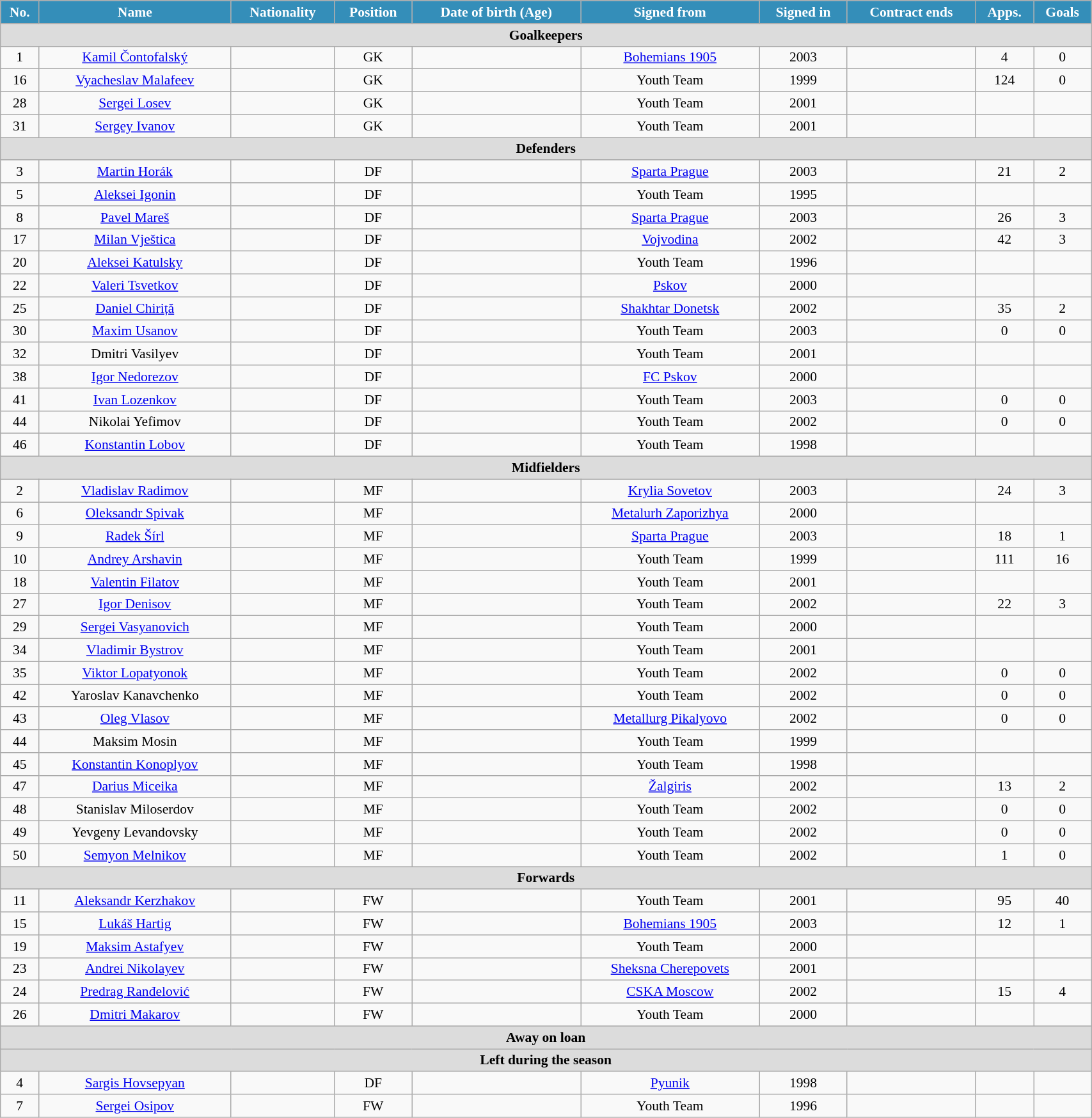<table class="wikitable"  style="text-align:center; font-size:90%; width:90%;">
<tr>
<th style="background:#348EB9; color:white; text-align:center;">No.</th>
<th style="background:#348EB9; color:white; text-align:center;">Name</th>
<th style="background:#348EB9; color:white; text-align:center;">Nationality</th>
<th style="background:#348EB9; color:white; text-align:center;">Position</th>
<th style="background:#348EB9; color:white; text-align:center;">Date of birth (Age)</th>
<th style="background:#348EB9; color:white; text-align:center;">Signed from</th>
<th style="background:#348EB9; color:white; text-align:center;">Signed in</th>
<th style="background:#348EB9; color:white; text-align:center;">Contract ends</th>
<th style="background:#348EB9; color:white; text-align:center;">Apps.</th>
<th style="background:#348EB9; color:white; text-align:center;">Goals</th>
</tr>
<tr>
<th colspan="11"  style="background:#dcdcdc; text-align:center;">Goalkeepers</th>
</tr>
<tr>
<td>1</td>
<td><a href='#'>Kamil Čontofalský</a></td>
<td></td>
<td>GK</td>
<td></td>
<td><a href='#'>Bohemians 1905</a></td>
<td>2003</td>
<td></td>
<td>4</td>
<td>0</td>
</tr>
<tr>
<td>16</td>
<td><a href='#'>Vyacheslav Malafeev</a></td>
<td></td>
<td>GK</td>
<td></td>
<td>Youth Team</td>
<td>1999</td>
<td></td>
<td>124</td>
<td>0</td>
</tr>
<tr>
<td>28</td>
<td><a href='#'>Sergei Losev</a></td>
<td></td>
<td>GK</td>
<td></td>
<td>Youth Team</td>
<td>2001</td>
<td></td>
<td></td>
<td></td>
</tr>
<tr>
<td>31</td>
<td><a href='#'>Sergey Ivanov</a></td>
<td></td>
<td>GK</td>
<td></td>
<td>Youth Team</td>
<td>2001</td>
<td></td>
<td></td>
<td></td>
</tr>
<tr>
<th colspan="11"  style="background:#dcdcdc; text-align:center;">Defenders</th>
</tr>
<tr>
<td>3</td>
<td><a href='#'>Martin Horák</a></td>
<td></td>
<td>DF</td>
<td></td>
<td><a href='#'>Sparta Prague</a></td>
<td>2003</td>
<td></td>
<td>21</td>
<td>2</td>
</tr>
<tr>
<td>5</td>
<td><a href='#'>Aleksei Igonin</a></td>
<td></td>
<td>DF</td>
<td></td>
<td>Youth Team</td>
<td>1995</td>
<td></td>
<td></td>
<td></td>
</tr>
<tr>
<td>8</td>
<td><a href='#'>Pavel Mareš</a></td>
<td></td>
<td>DF</td>
<td></td>
<td><a href='#'>Sparta Prague</a></td>
<td>2003</td>
<td></td>
<td>26</td>
<td>3</td>
</tr>
<tr>
<td>17</td>
<td><a href='#'>Milan Vještica</a></td>
<td></td>
<td>DF</td>
<td></td>
<td><a href='#'>Vojvodina</a></td>
<td>2002</td>
<td></td>
<td>42</td>
<td>3</td>
</tr>
<tr>
<td>20</td>
<td><a href='#'>Aleksei Katulsky</a></td>
<td></td>
<td>DF</td>
<td></td>
<td>Youth Team</td>
<td>1996</td>
<td></td>
<td></td>
<td></td>
</tr>
<tr>
<td>22</td>
<td><a href='#'>Valeri Tsvetkov</a></td>
<td></td>
<td>DF</td>
<td></td>
<td><a href='#'>Pskov</a></td>
<td>2000</td>
<td></td>
<td></td>
<td></td>
</tr>
<tr>
<td>25</td>
<td><a href='#'>Daniel Chiriță</a></td>
<td></td>
<td>DF</td>
<td></td>
<td><a href='#'>Shakhtar Donetsk</a></td>
<td>2002</td>
<td></td>
<td>35</td>
<td>2</td>
</tr>
<tr>
<td>30</td>
<td><a href='#'>Maxim Usanov</a></td>
<td></td>
<td>DF</td>
<td></td>
<td>Youth Team</td>
<td>2003</td>
<td></td>
<td>0</td>
<td>0</td>
</tr>
<tr>
<td>32</td>
<td>Dmitri Vasilyev</td>
<td></td>
<td>DF</td>
<td></td>
<td>Youth Team</td>
<td>2001</td>
<td></td>
<td></td>
<td></td>
</tr>
<tr>
<td>38</td>
<td><a href='#'>Igor Nedorezov</a></td>
<td></td>
<td>DF</td>
<td></td>
<td><a href='#'>FC Pskov</a></td>
<td>2000</td>
<td></td>
<td></td>
<td></td>
</tr>
<tr>
<td>41</td>
<td><a href='#'>Ivan Lozenkov</a></td>
<td></td>
<td>DF</td>
<td></td>
<td>Youth Team</td>
<td>2003</td>
<td></td>
<td>0</td>
<td>0</td>
</tr>
<tr>
<td>44</td>
<td>Nikolai Yefimov</td>
<td></td>
<td>DF</td>
<td></td>
<td>Youth Team</td>
<td>2002</td>
<td></td>
<td>0</td>
<td>0</td>
</tr>
<tr>
<td>46</td>
<td><a href='#'>Konstantin Lobov</a></td>
<td></td>
<td>DF</td>
<td></td>
<td>Youth Team</td>
<td>1998</td>
<td></td>
<td></td>
<td></td>
</tr>
<tr>
<th colspan="11"  style="background:#dcdcdc; text-align:center;">Midfielders</th>
</tr>
<tr>
<td>2</td>
<td><a href='#'>Vladislav Radimov</a></td>
<td></td>
<td>MF</td>
<td></td>
<td><a href='#'>Krylia Sovetov</a></td>
<td>2003</td>
<td></td>
<td>24</td>
<td>3</td>
</tr>
<tr>
<td>6</td>
<td><a href='#'>Oleksandr Spivak</a></td>
<td></td>
<td>MF</td>
<td></td>
<td><a href='#'>Metalurh Zaporizhya</a></td>
<td>2000</td>
<td></td>
<td></td>
<td></td>
</tr>
<tr>
<td>9</td>
<td><a href='#'>Radek Šírl</a></td>
<td></td>
<td>MF</td>
<td></td>
<td><a href='#'>Sparta Prague</a></td>
<td>2003</td>
<td></td>
<td>18</td>
<td>1</td>
</tr>
<tr>
<td>10</td>
<td><a href='#'>Andrey Arshavin</a></td>
<td></td>
<td>MF</td>
<td></td>
<td>Youth Team</td>
<td>1999</td>
<td></td>
<td>111</td>
<td>16</td>
</tr>
<tr>
<td>18</td>
<td><a href='#'>Valentin Filatov</a></td>
<td></td>
<td>MF</td>
<td></td>
<td>Youth Team</td>
<td>2001</td>
<td></td>
<td></td>
<td></td>
</tr>
<tr>
<td>27</td>
<td><a href='#'>Igor Denisov</a></td>
<td></td>
<td>MF</td>
<td></td>
<td>Youth Team</td>
<td>2002</td>
<td></td>
<td>22</td>
<td>3</td>
</tr>
<tr>
<td>29</td>
<td><a href='#'>Sergei Vasyanovich</a></td>
<td></td>
<td>MF</td>
<td></td>
<td>Youth Team</td>
<td>2000</td>
<td></td>
<td></td>
<td></td>
</tr>
<tr>
<td>34</td>
<td><a href='#'>Vladimir Bystrov</a></td>
<td></td>
<td>MF</td>
<td></td>
<td>Youth Team</td>
<td>2001</td>
<td></td>
<td></td>
<td></td>
</tr>
<tr>
<td>35</td>
<td><a href='#'>Viktor Lopatyonok</a></td>
<td></td>
<td>MF</td>
<td></td>
<td>Youth Team</td>
<td>2002</td>
<td></td>
<td>0</td>
<td>0</td>
</tr>
<tr>
<td>42</td>
<td>Yaroslav Kanavchenko</td>
<td></td>
<td>MF</td>
<td></td>
<td>Youth Team</td>
<td>2002</td>
<td></td>
<td>0</td>
<td>0</td>
</tr>
<tr>
<td>43</td>
<td><a href='#'>Oleg Vlasov</a></td>
<td></td>
<td>MF</td>
<td></td>
<td><a href='#'>Metallurg Pikalyovo</a></td>
<td>2002</td>
<td></td>
<td>0</td>
<td>0</td>
</tr>
<tr>
<td>44</td>
<td>Maksim Mosin</td>
<td></td>
<td>MF</td>
<td></td>
<td>Youth Team</td>
<td>1999</td>
<td></td>
<td></td>
<td></td>
</tr>
<tr>
<td>45</td>
<td><a href='#'>Konstantin Konoplyov</a></td>
<td></td>
<td>MF</td>
<td></td>
<td>Youth Team</td>
<td>1998</td>
<td></td>
<td></td>
<td></td>
</tr>
<tr>
<td>47</td>
<td><a href='#'>Darius Miceika</a></td>
<td></td>
<td>MF</td>
<td></td>
<td><a href='#'>Žalgiris</a></td>
<td>2002</td>
<td></td>
<td>13</td>
<td>2</td>
</tr>
<tr>
<td>48</td>
<td>Stanislav Miloserdov</td>
<td></td>
<td>MF</td>
<td></td>
<td>Youth Team</td>
<td>2002</td>
<td></td>
<td>0</td>
<td>0</td>
</tr>
<tr>
<td>49</td>
<td>Yevgeny Levandovsky</td>
<td></td>
<td>MF</td>
<td></td>
<td>Youth Team</td>
<td>2002</td>
<td></td>
<td>0</td>
<td>0</td>
</tr>
<tr>
<td>50</td>
<td><a href='#'>Semyon Melnikov</a></td>
<td></td>
<td>MF</td>
<td></td>
<td>Youth Team</td>
<td>2002</td>
<td></td>
<td>1</td>
<td>0</td>
</tr>
<tr>
<th colspan="11"  style="background:#dcdcdc; text-align:center;">Forwards</th>
</tr>
<tr>
<td>11</td>
<td><a href='#'>Aleksandr Kerzhakov</a></td>
<td></td>
<td>FW</td>
<td></td>
<td>Youth Team</td>
<td>2001</td>
<td></td>
<td>95</td>
<td>40</td>
</tr>
<tr>
<td>15</td>
<td><a href='#'>Lukáš Hartig</a></td>
<td></td>
<td>FW</td>
<td></td>
<td><a href='#'>Bohemians 1905</a></td>
<td>2003</td>
<td></td>
<td>12</td>
<td>1</td>
</tr>
<tr>
<td>19</td>
<td><a href='#'>Maksim Astafyev</a></td>
<td></td>
<td>FW</td>
<td></td>
<td>Youth Team</td>
<td>2000</td>
<td></td>
<td></td>
<td></td>
</tr>
<tr>
<td>23</td>
<td><a href='#'>Andrei Nikolayev</a></td>
<td></td>
<td>FW</td>
<td></td>
<td><a href='#'>Sheksna Cherepovets</a></td>
<td>2001</td>
<td></td>
<td></td>
<td></td>
</tr>
<tr>
<td>24</td>
<td><a href='#'>Predrag Ranđelović</a></td>
<td></td>
<td>FW</td>
<td></td>
<td><a href='#'>CSKA Moscow</a></td>
<td>2002</td>
<td></td>
<td>15</td>
<td>4</td>
</tr>
<tr>
<td>26</td>
<td><a href='#'>Dmitri Makarov</a></td>
<td></td>
<td>FW</td>
<td></td>
<td>Youth Team</td>
<td>2000</td>
<td></td>
<td></td>
<td></td>
</tr>
<tr>
<th colspan="11"  style="background:#dcdcdc; text-align:center;">Away on loan</th>
</tr>
<tr>
<th colspan="11"  style="background:#dcdcdc; text-align:center;">Left during the season</th>
</tr>
<tr>
<td>4</td>
<td><a href='#'>Sargis Hovsepyan</a></td>
<td></td>
<td>DF</td>
<td></td>
<td><a href='#'>Pyunik</a></td>
<td>1998</td>
<td></td>
<td></td>
<td></td>
</tr>
<tr>
<td>7</td>
<td><a href='#'>Sergei Osipov</a></td>
<td></td>
<td>FW</td>
<td></td>
<td>Youth Team</td>
<td>1996</td>
<td></td>
<td></td>
<td></td>
</tr>
</table>
